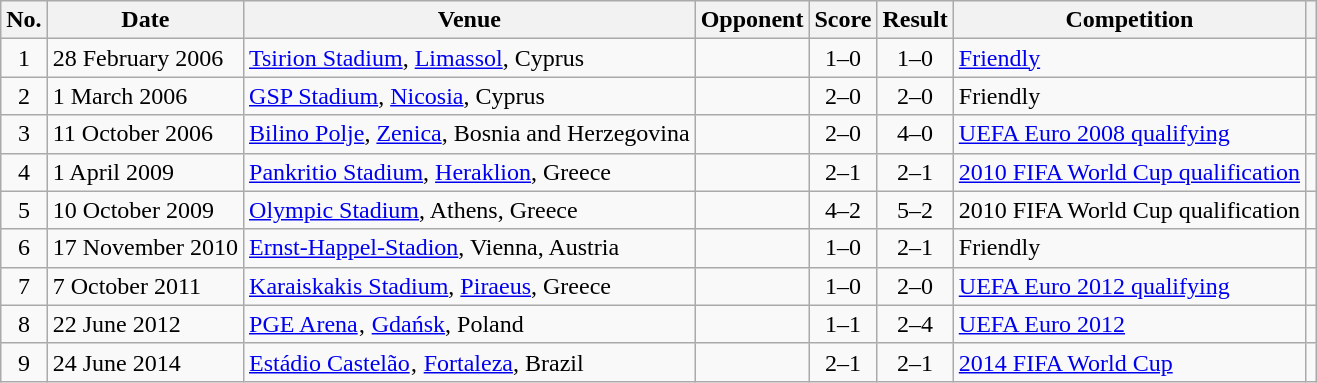<table class="wikitable sortable">
<tr>
<th scope="col">No.</th>
<th scope="col">Date</th>
<th scope="col">Venue</th>
<th scope="col">Opponent</th>
<th scope="col">Score</th>
<th scope="col">Result</th>
<th scope="col">Competition</th>
<th scope="col" class="unsortable"></th>
</tr>
<tr>
<td style="text-align:center">1</td>
<td>28 February 2006</td>
<td><a href='#'>Tsirion Stadium</a>, <a href='#'>Limassol</a>, Cyprus</td>
<td></td>
<td style="text-align:center">1–0</td>
<td style="text-align:center">1–0</td>
<td><a href='#'>Friendly</a></td>
<td style="text-align:center"></td>
</tr>
<tr>
<td style="text-align:center">2</td>
<td>1 March 2006</td>
<td><a href='#'>GSP Stadium</a>, <a href='#'>Nicosia</a>, Cyprus</td>
<td></td>
<td style="text-align:center">2–0</td>
<td style="text-align:center">2–0</td>
<td>Friendly</td>
<td style="text-align:center"></td>
</tr>
<tr>
<td style="text-align:center">3</td>
<td>11 October 2006</td>
<td><a href='#'>Bilino Polje</a>, <a href='#'>Zenica</a>, Bosnia and Herzegovina</td>
<td></td>
<td style="text-align:center">2–0</td>
<td style="text-align:center">4–0</td>
<td><a href='#'>UEFA Euro 2008 qualifying</a></td>
<td style="text-align:center"></td>
</tr>
<tr>
<td style="text-align:center">4</td>
<td>1 April 2009</td>
<td><a href='#'>Pankritio Stadium</a>, <a href='#'>Heraklion</a>, Greece</td>
<td></td>
<td style="text-align:center">2–1</td>
<td style="text-align:center">2–1</td>
<td><a href='#'>2010 FIFA World Cup qualification</a></td>
<td style="text-align:center"></td>
</tr>
<tr>
<td style="text-align:center">5</td>
<td>10 October 2009</td>
<td><a href='#'>Olympic Stadium</a>, Athens, Greece</td>
<td></td>
<td style="text-align:center">4–2</td>
<td style="text-align:center">5–2</td>
<td>2010 FIFA World Cup qualification</td>
<td style="text-align:center"></td>
</tr>
<tr>
<td style="text-align:center">6</td>
<td>17 November 2010</td>
<td><a href='#'>Ernst-Happel-Stadion</a>, Vienna, Austria</td>
<td></td>
<td style="text-align:center">1–0</td>
<td style="text-align:center">2–1</td>
<td>Friendly</td>
<td style="text-align:center"></td>
</tr>
<tr>
<td style="text-align:center">7</td>
<td>7 October 2011</td>
<td><a href='#'>Karaiskakis Stadium</a>, <a href='#'>Piraeus</a>, Greece</td>
<td></td>
<td style="text-align:center">1–0</td>
<td style="text-align:center">2–0</td>
<td><a href='#'>UEFA Euro 2012 qualifying</a></td>
<td style="text-align:center"></td>
</tr>
<tr>
<td style="text-align:center">8</td>
<td>22 June 2012</td>
<td><a href='#'>PGE Arena</a>‚ <a href='#'>Gdańsk</a>, Poland</td>
<td></td>
<td style="text-align:center">1–1</td>
<td style="text-align:center">2–4</td>
<td><a href='#'>UEFA Euro 2012</a></td>
<td style="text-align:center"></td>
</tr>
<tr>
<td style="text-align:center">9</td>
<td>24 June 2014</td>
<td><a href='#'>Estádio Castelão</a>‚ <a href='#'>Fortaleza</a>, Brazil</td>
<td></td>
<td style="text-align:center">2–1</td>
<td style="text-align:center">2–1</td>
<td><a href='#'>2014 FIFA World Cup</a></td>
<td style="text-align:center"></td>
</tr>
</table>
